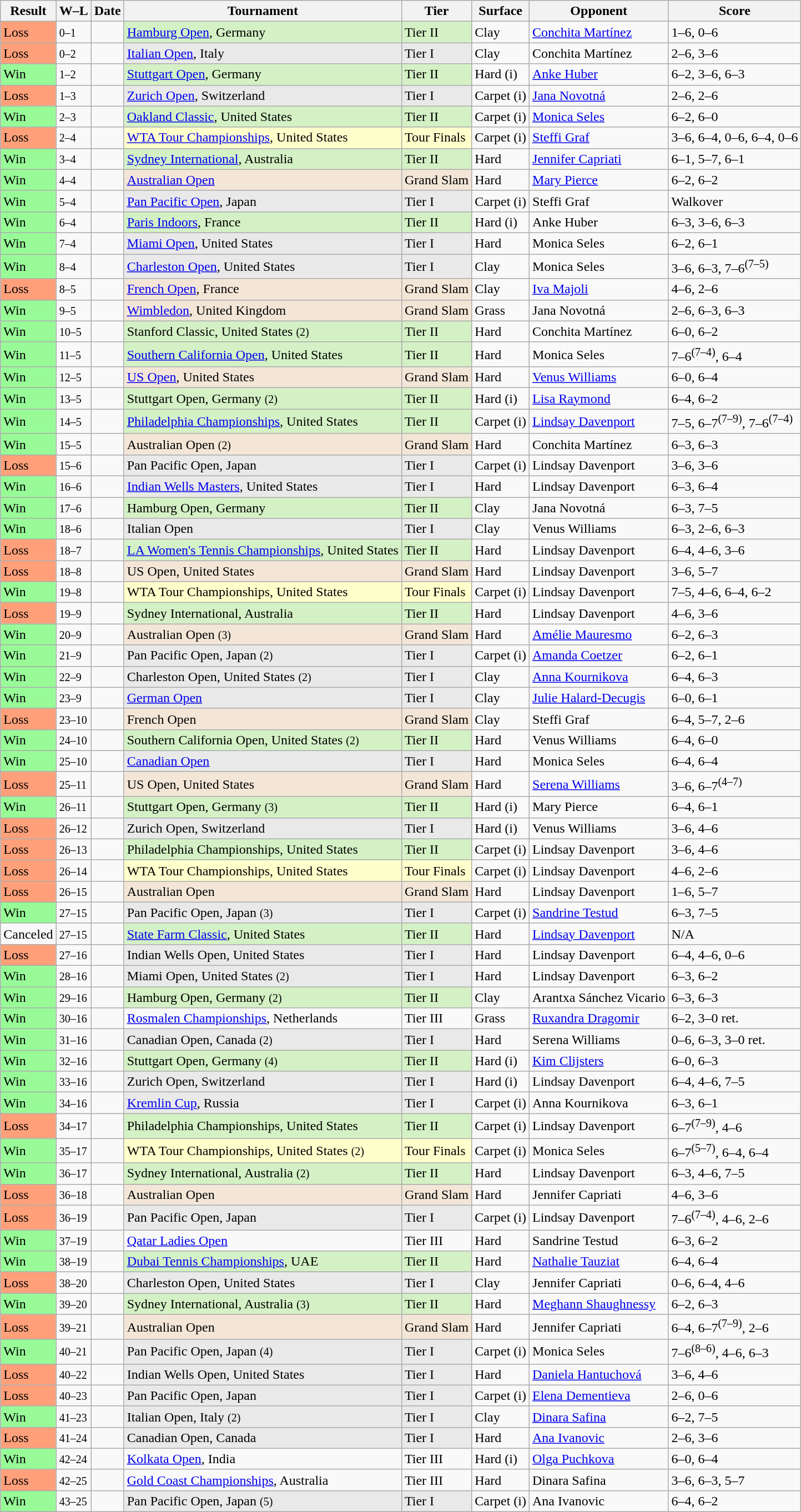<table class="sortable wikitable">
<tr>
<th>Result</th>
<th class="unsortable">W–L</th>
<th>Date</th>
<th>Tournament</th>
<th>Tier</th>
<th>Surface</th>
<th>Opponent</th>
<th class="unsortable">Score</th>
</tr>
<tr>
<td style="background:#ffa07a;">Loss</td>
<td><small>0–1</small></td>
<td><a href='#'></a></td>
<td style="background:#D4F1C5;"><a href='#'>Hamburg Open</a>, Germany</td>
<td style="background:#D4F1C5;">Tier II</td>
<td>Clay</td>
<td> <a href='#'>Conchita Martínez</a></td>
<td>1–6, 0–6</td>
</tr>
<tr>
<td style="background:#ffa07a;">Loss</td>
<td><small>0–2</small></td>
<td><a href='#'></a></td>
<td style="background:#E9E9E9;"><a href='#'>Italian Open</a>, Italy</td>
<td style="background:#E9E9E9;">Tier I</td>
<td>Clay</td>
<td> Conchita Martínez</td>
<td>2–6, 3–6</td>
</tr>
<tr>
<td style="background:#98fb98;">Win</td>
<td><small>1–2</small></td>
<td><a href='#'></a></td>
<td style="background:#D4F1C5;"><a href='#'>Stuttgart Open</a>, Germany</td>
<td style="background:#D4F1C5;">Tier II</td>
<td>Hard (i)</td>
<td> <a href='#'>Anke Huber</a></td>
<td>6–2, 3–6, 6–3</td>
</tr>
<tr>
<td style="background:#ffa07a;">Loss</td>
<td><small>1–3</small></td>
<td><a href='#'></a></td>
<td style="background:#E9E9E9;"><a href='#'>Zurich Open</a>, Switzerland</td>
<td style="background:#E9E9E9;">Tier I</td>
<td>Carpet (i)</td>
<td> <a href='#'>Jana Novotná</a></td>
<td>2–6, 2–6</td>
</tr>
<tr>
<td style="background:#98fb98;">Win</td>
<td><small>2–3</small></td>
<td><a href='#'></a></td>
<td style="background:#D4F1C5;"><a href='#'>Oakland Classic</a>, United States</td>
<td style="background:#D4F1C5;">Tier II</td>
<td>Carpet (i)</td>
<td> <a href='#'>Monica Seles</a></td>
<td>6–2, 6–0</td>
</tr>
<tr>
<td style="background:#ffa07a;">Loss</td>
<td><small>2–4</small></td>
<td><a href='#'></a></td>
<td style="background:#ffffcc;"><a href='#'>WTA Tour Championships</a>, United States</td>
<td style="background:#ffffcc;">Tour Finals</td>
<td>Carpet (i)</td>
<td> <a href='#'>Steffi Graf</a></td>
<td>3–6, 6–4, 0–6, 6–4, 0–6</td>
</tr>
<tr>
<td style="background:#98fb98;">Win</td>
<td><small>3–4</small></td>
<td><a href='#'></a></td>
<td style="background:#D4F1C5;"><a href='#'>Sydney International</a>, Australia</td>
<td style="background:#D4F1C5;">Tier II</td>
<td>Hard</td>
<td> <a href='#'>Jennifer Capriati</a></td>
<td>6–1, 5–7, 6–1</td>
</tr>
<tr>
<td style="background:#98fb98;">Win</td>
<td><small>4–4</small></td>
<td><a href='#'></a></td>
<td style="background:#F3E6D7;"><a href='#'>Australian Open</a></td>
<td style="background:#F3E6D7;">Grand Slam</td>
<td>Hard</td>
<td> <a href='#'>Mary Pierce</a></td>
<td>6–2, 6–2</td>
</tr>
<tr>
<td style="background:#98fb98;">Win</td>
<td><small>5–4</small></td>
<td><a href='#'></a></td>
<td style="background:#E9E9E9;"><a href='#'>Pan Pacific Open</a>, Japan</td>
<td style="background:#E9E9E9;">Tier I</td>
<td>Carpet (i)</td>
<td> Steffi Graf</td>
<td>Walkover</td>
</tr>
<tr>
<td style="background:#98fb98;">Win</td>
<td><small>6–4</small></td>
<td><a href='#'></a></td>
<td style="background:#D4F1C5;"><a href='#'>Paris Indoors</a>, France</td>
<td style="background:#D4F1C5;">Tier II</td>
<td>Hard (i)</td>
<td> Anke Huber</td>
<td>6–3, 3–6, 6–3</td>
</tr>
<tr>
<td style="background:#98fb98;">Win</td>
<td><small>7–4</small></td>
<td><a href='#'></a></td>
<td style="background:#E9E9E9;"><a href='#'>Miami Open</a>, United States</td>
<td style="background:#E9E9E9;">Tier I</td>
<td>Hard</td>
<td> Monica Seles</td>
<td>6–2, 6–1</td>
</tr>
<tr>
<td style="background:#98fb98;">Win</td>
<td><small>8–4</small></td>
<td><a href='#'></a></td>
<td style="background:#E9E9E9;"><a href='#'>Charleston Open</a>, United States</td>
<td style="background:#E9E9E9;">Tier I</td>
<td>Clay</td>
<td> Monica Seles</td>
<td>3–6, 6–3, 7–6<sup>(7–5)</sup></td>
</tr>
<tr>
<td style="background:#ffa07a;">Loss</td>
<td><small>8–5</small></td>
<td><a href='#'></a></td>
<td style="background:#F3E6D7;"><a href='#'>French Open</a>, France</td>
<td style="background:#F3E6D7;">Grand Slam</td>
<td>Clay</td>
<td> <a href='#'>Iva Majoli</a></td>
<td>4–6, 2–6</td>
</tr>
<tr>
<td style="background:#98fb98;">Win</td>
<td><small>9–5</small></td>
<td><a href='#'></a></td>
<td style="background:#F3E6D7;"><a href='#'>Wimbledon</a>, United Kingdom</td>
<td style="background:#F3E6D7;">Grand Slam</td>
<td>Grass</td>
<td> Jana Novotná</td>
<td>2–6, 6–3, 6–3</td>
</tr>
<tr>
<td style="background:#98fb98;">Win</td>
<td><small>10–5</small></td>
<td><a href='#'></a></td>
<td style="background:#D4F1C5;">Stanford Classic, United States <small>(2)</small></td>
<td style="background:#D4F1C5;">Tier II</td>
<td>Hard</td>
<td> Conchita Martínez</td>
<td>6–0, 6–2</td>
</tr>
<tr>
<td style="background:#98fb98;">Win</td>
<td><small>11–5</small></td>
<td><a href='#'></a></td>
<td style="background:#D4F1C5;"><a href='#'>Southern California Open</a>, United States</td>
<td style="background:#D4F1C5;">Tier II</td>
<td>Hard</td>
<td> Monica Seles</td>
<td>7–6<sup>(7–4)</sup>, 6–4</td>
</tr>
<tr>
<td style="background:#98fb98;">Win</td>
<td><small>12–5</small></td>
<td><a href='#'></a></td>
<td style="background:#F3E6D7;"><a href='#'>US Open</a>, United States</td>
<td style="background:#F3E6D7;">Grand Slam</td>
<td>Hard</td>
<td> <a href='#'>Venus Williams</a></td>
<td>6–0, 6–4</td>
</tr>
<tr>
<td style="background:#98fb98;">Win</td>
<td><small>13–5</small></td>
<td><a href='#'></a></td>
<td style="background:#D4F1C5;">Stuttgart Open, Germany <small>(2)</small></td>
<td style="background:#D4F1C5;">Tier II</td>
<td>Hard (i)</td>
<td> <a href='#'>Lisa Raymond</a></td>
<td>6–4, 6–2</td>
</tr>
<tr>
<td style="background:#98fb98;">Win</td>
<td><small>14–5</small></td>
<td><a href='#'></a></td>
<td style="background:#D4F1C5;"><a href='#'>Philadelphia Championships</a>, United States</td>
<td style="background:#D4F1C5;">Tier II</td>
<td>Carpet (i)</td>
<td> <a href='#'>Lindsay Davenport</a></td>
<td>7–5, 6–7<sup>(7–9)</sup>, 7–6<sup>(7–4)</sup></td>
</tr>
<tr>
<td style="background:#98fb98;">Win</td>
<td><small>15–5</small></td>
<td><a href='#'></a></td>
<td style="background:#F3E6D7;">Australian Open <small>(2)</small></td>
<td style="background:#F3E6D7;">Grand Slam</td>
<td>Hard</td>
<td> Conchita Martínez</td>
<td>6–3, 6–3</td>
</tr>
<tr>
<td style="background:#ffa07a;">Loss</td>
<td><small>15–6</small></td>
<td><a href='#'></a></td>
<td style="background:#E9E9E9;">Pan Pacific Open, Japan</td>
<td style="background:#E9E9E9;">Tier I</td>
<td>Carpet (i)</td>
<td> Lindsay Davenport</td>
<td>3–6, 3–6</td>
</tr>
<tr>
<td style="background:#98fb98;">Win</td>
<td><small>16–6</small></td>
<td><a href='#'></a></td>
<td style="background:#E9E9E9;"><a href='#'>Indian Wells Masters</a>, United States</td>
<td style="background:#E9E9E9;">Tier I</td>
<td>Hard</td>
<td> Lindsay Davenport</td>
<td>6–3, 6–4</td>
</tr>
<tr>
<td style="background:#98fb98;">Win</td>
<td><small>17–6</small></td>
<td><a href='#'></a></td>
<td style="background:#D4F1C5;">Hamburg Open, Germany</td>
<td style="background:#D4F1C5;">Tier II</td>
<td>Clay</td>
<td> Jana Novotná</td>
<td>6–3, 7–5</td>
</tr>
<tr>
<td style="background:#98fb98;">Win</td>
<td><small>18–6</small></td>
<td><a href='#'></a></td>
<td style="background:#E9E9E9;">Italian Open</td>
<td style="background:#E9E9E9;">Tier I</td>
<td>Clay</td>
<td> Venus Williams</td>
<td>6–3, 2–6, 6–3</td>
</tr>
<tr>
<td style="background:#ffa07a;">Loss</td>
<td><small>18–7</small></td>
<td><a href='#'></a></td>
<td style="background:#D4F1C5;"><a href='#'>LA Women's Tennis Championships</a>, United States</td>
<td style="background:#D4F1C5;">Tier II</td>
<td>Hard</td>
<td> Lindsay Davenport</td>
<td>6–4, 4–6, 3–6</td>
</tr>
<tr>
<td style="background:#ffa07a;">Loss</td>
<td><small>18–8</small></td>
<td><a href='#'></a></td>
<td style="background:#F3E6D7;">US Open, United States</td>
<td style="background:#F3E6D7;">Grand Slam</td>
<td>Hard</td>
<td> Lindsay Davenport</td>
<td>3–6, 5–7</td>
</tr>
<tr>
<td style="background:#98fb98;">Win</td>
<td><small>19–8</small></td>
<td><a href='#'></a></td>
<td style="background:#ffffcc;">WTA Tour Championships, United States</td>
<td style="background:#ffffcc;">Tour Finals</td>
<td>Carpet (i)</td>
<td> Lindsay Davenport</td>
<td>7–5, 4–6, 6–4, 6–2</td>
</tr>
<tr>
<td style="background:#ffa07a;">Loss</td>
<td><small>19–9</small></td>
<td><a href='#'></a></td>
<td style="background:#D4F1C5;">Sydney International, Australia</td>
<td style="background:#D4F1C5;">Tier II</td>
<td>Hard</td>
<td> Lindsay Davenport</td>
<td>4–6, 3–6</td>
</tr>
<tr>
<td style="background:#98fb98;">Win</td>
<td><small>20–9</small></td>
<td><a href='#'></a></td>
<td style="background:#F3E6D7;">Australian Open <small>(3)</small></td>
<td style="background:#F3E6D7;">Grand Slam</td>
<td>Hard</td>
<td> <a href='#'>Amélie Mauresmo</a></td>
<td>6–2, 6–3</td>
</tr>
<tr>
<td style="background:#98fb98;">Win</td>
<td><small>21–9</small></td>
<td><a href='#'></a></td>
<td style="background:#E9E9E9;">Pan Pacific Open, Japan <small>(2)</small></td>
<td style="background:#E9E9E9;">Tier I</td>
<td>Carpet (i)</td>
<td> <a href='#'>Amanda Coetzer</a></td>
<td>6–2, 6–1</td>
</tr>
<tr>
<td style="background:#98fb98;">Win</td>
<td><small>22–9</small></td>
<td><a href='#'></a></td>
<td style="background:#E9E9E9;">Charleston Open, United States <small>(2)</small></td>
<td style="background:#E9E9E9;">Tier I</td>
<td>Clay</td>
<td> <a href='#'>Anna Kournikova</a></td>
<td>6–4, 6–3</td>
</tr>
<tr>
<td style="background:#98fb98;">Win</td>
<td><small>23–9</small></td>
<td><a href='#'></a></td>
<td style="background:#E9E9E9;"><a href='#'>German Open</a></td>
<td style="background:#E9E9E9;">Tier I</td>
<td>Clay</td>
<td> <a href='#'>Julie Halard-Decugis</a></td>
<td>6–0, 6–1</td>
</tr>
<tr>
<td style="background:#ffa07a;">Loss</td>
<td><small>23–10</small></td>
<td><a href='#'></a></td>
<td style="background:#F3E6D7;">French Open</td>
<td style="background:#F3E6D7;">Grand Slam</td>
<td>Clay</td>
<td> Steffi Graf</td>
<td>6–4, 5–7, 2–6</td>
</tr>
<tr>
<td style="background:#98fb98;">Win</td>
<td><small>24–10</small></td>
<td><a href='#'></a></td>
<td style="background:#D4F1C5;">Southern California Open, United States <small>(2)</small></td>
<td style="background:#D4F1C5;">Tier II</td>
<td>Hard</td>
<td> Venus Williams</td>
<td>6–4, 6–0</td>
</tr>
<tr>
<td style="background:#98fb98;">Win</td>
<td><small>25–10</small></td>
<td><a href='#'></a></td>
<td style="background:#E9E9E9;"><a href='#'>Canadian Open</a></td>
<td style="background:#E9E9E9;">Tier I</td>
<td>Hard</td>
<td> Monica Seles</td>
<td>6–4, 6–4</td>
</tr>
<tr>
<td style="background:#ffa07a;">Loss</td>
<td><small>25–11</small></td>
<td><a href='#'></a></td>
<td style="background:#F3E6D7;">US Open, United States</td>
<td style="background:#F3E6D7;">Grand Slam</td>
<td>Hard</td>
<td> <a href='#'>Serena Williams</a></td>
<td>3–6, 6–7<sup>(4–7)</sup></td>
</tr>
<tr>
<td style="background:#98fb98;">Win</td>
<td><small>26–11</small></td>
<td><a href='#'></a></td>
<td style="background:#D4F1C5;">Stuttgart Open, Germany <small>(3)</small></td>
<td style="background:#D4F1C5;">Tier II</td>
<td>Hard (i)</td>
<td> Mary Pierce</td>
<td>6–4, 6–1</td>
</tr>
<tr>
<td style="background:#ffa07a;">Loss</td>
<td><small>26–12</small></td>
<td><a href='#'></a></td>
<td style="background:#E9E9E9;">Zurich Open, Switzerland</td>
<td style="background:#E9E9E9;">Tier I</td>
<td>Hard (i)</td>
<td> Venus Williams</td>
<td>3–6, 4–6</td>
</tr>
<tr>
<td style="background:#ffa07a;">Loss</td>
<td><small>26–13</small></td>
<td><a href='#'></a></td>
<td style="background:#D4F1C5;">Philadelphia Championships, United States</td>
<td style="background:#D4F1C5;">Tier II</td>
<td>Carpet (i)</td>
<td> Lindsay Davenport</td>
<td>3–6, 4–6</td>
</tr>
<tr>
<td style="background:#ffa07a;">Loss</td>
<td><small>26–14</small></td>
<td><a href='#'></a></td>
<td style="background:#ffffcc;">WTA Tour Championships, United States</td>
<td style="background:#ffffcc;">Tour Finals</td>
<td>Carpet (i)</td>
<td> Lindsay Davenport</td>
<td>4–6, 2–6</td>
</tr>
<tr>
<td style="background:#ffa07a;">Loss</td>
<td><small>26–15</small></td>
<td><a href='#'></a></td>
<td style="background:#F3E6D7;">Australian Open</td>
<td style="background:#F3E6D7;">Grand Slam</td>
<td>Hard</td>
<td> Lindsay Davenport</td>
<td>1–6, 5–7</td>
</tr>
<tr>
<td style="background:#98fb98;">Win</td>
<td><small>27–15</small></td>
<td><a href='#'></a></td>
<td style="background:#E9E9E9;">Pan Pacific Open, Japan <small>(3)</small></td>
<td style="background:#E9E9E9;">Tier I</td>
<td>Carpet (i)</td>
<td> <a href='#'>Sandrine Testud</a></td>
<td>6–3, 7–5</td>
</tr>
<tr>
<td bgcolor=>Canceled</td>
<td><small>27–15</small></td>
<td><a href='#'></a></td>
<td style="background:#D4F1C5;"><a href='#'>State Farm Classic</a>, United States</td>
<td style="background:#D4F1C5;">Tier II</td>
<td>Hard</td>
<td> <a href='#'>Lindsay Davenport</a></td>
<td>N/A</td>
</tr>
<tr>
<td style="background:#ffa07a;">Loss</td>
<td><small>27–16</small></td>
<td><a href='#'></a></td>
<td style="background:#E9E9E9;">Indian Wells Open, United States</td>
<td style="background:#E9E9E9;">Tier I</td>
<td>Hard</td>
<td> Lindsay Davenport</td>
<td>6–4, 4–6, 0–6</td>
</tr>
<tr>
<td style="background:#98fb98;">Win</td>
<td><small>28–16</small></td>
<td><a href='#'></a></td>
<td style="background:#E9E9E9;">Miami Open, United States <small>(2)</small></td>
<td style="background:#E9E9E9;">Tier I</td>
<td>Hard</td>
<td> Lindsay Davenport</td>
<td>6–3, 6–2</td>
</tr>
<tr>
<td style="background:#98fb98;">Win</td>
<td><small>29–16</small></td>
<td><a href='#'></a></td>
<td style="background:#D4F1C5;">Hamburg Open, Germany <small>(2)</small></td>
<td style="background:#D4F1C5;">Tier II</td>
<td>Clay</td>
<td> Arantxa Sánchez Vicario</td>
<td>6–3, 6–3</td>
</tr>
<tr>
<td style="background:#98fb98;">Win</td>
<td><small>30–16</small></td>
<td><a href='#'></a></td>
<td><a href='#'>Rosmalen Championships</a>, Netherlands</td>
<td>Tier III</td>
<td>Grass</td>
<td> <a href='#'>Ruxandra Dragomir</a></td>
<td>6–2, 3–0 ret.</td>
</tr>
<tr>
<td style="background:#98fb98;">Win</td>
<td><small>31–16</small></td>
<td><a href='#'></a></td>
<td style="background:#E9E9E9;">Canadian Open, Canada <small>(2)</small></td>
<td style="background:#E9E9E9;">Tier I</td>
<td>Hard</td>
<td> Serena Williams</td>
<td>0–6, 6–3, 3–0 ret.</td>
</tr>
<tr>
<td style="background:#98fb98;">Win</td>
<td><small>32–16</small></td>
<td><a href='#'></a></td>
<td style="background:#D4F1C5;">Stuttgart Open, Germany <small>(4)</small></td>
<td style="background:#D4F1C5;">Tier II</td>
<td>Hard (i)</td>
<td> <a href='#'>Kim Clijsters</a></td>
<td>6–0, 6–3</td>
</tr>
<tr>
<td style="background:#98fb98;">Win</td>
<td><small>33–16</small></td>
<td><a href='#'></a></td>
<td style="background:#E9E9E9;">Zurich Open, Switzerland</td>
<td style="background:#E9E9E9;">Tier I</td>
<td>Hard (i)</td>
<td> Lindsay Davenport</td>
<td>6–4, 4–6, 7–5</td>
</tr>
<tr>
<td style="background:#98fb98;">Win</td>
<td><small>34–16</small></td>
<td><a href='#'></a></td>
<td style="background:#E9E9E9;"><a href='#'>Kremlin Cup</a>, Russia</td>
<td style="background:#E9E9E9;">Tier I</td>
<td>Carpet (i)</td>
<td> Anna Kournikova</td>
<td>6–3, 6–1</td>
</tr>
<tr>
<td style="background:#ffa07a;">Loss</td>
<td><small>34–17</small></td>
<td><a href='#'></a></td>
<td style="background:#D4F1C5;">Philadelphia Championships, United States</td>
<td style="background:#D4F1C5;">Tier II</td>
<td>Carpet (i)</td>
<td> Lindsay Davenport</td>
<td>6–7<sup>(7–9)</sup>, 4–6</td>
</tr>
<tr>
<td style="background:#98fb98;">Win</td>
<td><small>35–17</small></td>
<td><a href='#'></a></td>
<td style="background:#ffffcc;">WTA Tour Championships, United States <small>(2)</small></td>
<td style="background:#ffffcc;">Tour Finals</td>
<td>Carpet (i)</td>
<td> Monica Seles</td>
<td>6–7<sup>(5–7)</sup>, 6–4, 6–4</td>
</tr>
<tr>
<td style="background:#98fb98;">Win</td>
<td><small>36–17</small></td>
<td><a href='#'></a></td>
<td style="background:#D4F1C5;">Sydney International, Australia <small>(2)</small></td>
<td style="background:#D4F1C5;">Tier II</td>
<td>Hard</td>
<td> Lindsay Davenport</td>
<td>6–3, 4–6, 7–5</td>
</tr>
<tr>
<td style="background:#ffa07a;">Loss</td>
<td><small>36–18</small></td>
<td><a href='#'></a></td>
<td style="background:#F3E6D7;">Australian Open</td>
<td style="background:#F3E6D7;">Grand Slam</td>
<td>Hard</td>
<td> Jennifer Capriati</td>
<td>4–6, 3–6</td>
</tr>
<tr>
<td style="background:#ffa07a;">Loss</td>
<td><small>36–19</small></td>
<td><a href='#'></a></td>
<td style="background:#E9E9E9;">Pan Pacific Open, Japan</td>
<td style="background:#E9E9E9;">Tier I</td>
<td>Carpet (i)</td>
<td> Lindsay Davenport</td>
<td>7–6<sup>(7–4)</sup>, 4–6, 2–6</td>
</tr>
<tr>
<td style="background:#98fb98;">Win</td>
<td><small>37–19</small></td>
<td><a href='#'></a></td>
<td><a href='#'>Qatar Ladies Open</a></td>
<td>Tier III</td>
<td>Hard</td>
<td> Sandrine Testud</td>
<td>6–3, 6–2</td>
</tr>
<tr>
<td style="background:#98fb98;">Win</td>
<td><small>38–19</small></td>
<td><a href='#'></a></td>
<td style="background:#D4F1C5;"><a href='#'>Dubai Tennis Championships</a>, UAE</td>
<td style="background:#D4F1C5;">Tier II</td>
<td>Hard</td>
<td> <a href='#'>Nathalie Tauziat</a></td>
<td>6–4, 6–4</td>
</tr>
<tr>
<td style="background:#ffa07a;">Loss</td>
<td><small>38–20</small></td>
<td><a href='#'></a></td>
<td style="background:#E9E9E9;">Charleston Open, United States</td>
<td style="background:#E9E9E9;">Tier I</td>
<td>Clay</td>
<td> Jennifer Capriati</td>
<td>0–6, 6–4, 4–6</td>
</tr>
<tr>
<td style="background:#98fb98;">Win</td>
<td><small>39–20</small></td>
<td><a href='#'></a></td>
<td style="background:#D4F1C5;">Sydney International, Australia <small>(3)</small></td>
<td style="background:#D4F1C5;">Tier II</td>
<td>Hard</td>
<td> <a href='#'>Meghann Shaughnessy</a></td>
<td>6–2, 6–3</td>
</tr>
<tr>
<td style="background:#ffa07a;">Loss</td>
<td><small>39–21</small></td>
<td><a href='#'></a></td>
<td style="background:#F3E6D7;">Australian Open</td>
<td style="background:#F3E6D7;">Grand Slam</td>
<td>Hard</td>
<td> Jennifer Capriati</td>
<td>6–4, 6–7<sup>(7–9)</sup>, 2–6</td>
</tr>
<tr>
<td style="background:#98fb98;">Win</td>
<td><small>40–21</small></td>
<td><a href='#'></a></td>
<td style="background:#E9E9E9;">Pan Pacific Open, Japan <small>(4)</small></td>
<td style="background:#E9E9E9;">Tier I</td>
<td>Carpet (i)</td>
<td> Monica Seles</td>
<td>7–6<sup>(8–6)</sup>, 4–6, 6–3</td>
</tr>
<tr>
<td style="background:#ffa07a;">Loss</td>
<td><small>40–22</small></td>
<td><a href='#'></a></td>
<td style="background:#E9E9E9;">Indian Wells Open, United States</td>
<td style="background:#E9E9E9;">Tier I</td>
<td>Hard</td>
<td> <a href='#'>Daniela Hantuchová</a></td>
<td>3–6, 4–6</td>
</tr>
<tr>
<td style="background:#ffa07a;">Loss</td>
<td><small>40–23</small></td>
<td><a href='#'></a></td>
<td style="background:#E9E9E9;">Pan Pacific Open, Japan</td>
<td style="background:#E9E9E9;">Tier I</td>
<td>Carpet (i)</td>
<td> <a href='#'>Elena Dementieva</a></td>
<td>2–6, 0–6</td>
</tr>
<tr>
<td style="background:#98fb98;">Win</td>
<td><small>41–23</small></td>
<td><a href='#'></a></td>
<td style="background:#E9E9E9;">Italian Open, Italy <small>(2)</small></td>
<td style="background:#E9E9E9;">Tier I</td>
<td>Clay</td>
<td> <a href='#'>Dinara Safina</a></td>
<td>6–2, 7–5</td>
</tr>
<tr>
<td style="background:#ffa07a;">Loss</td>
<td><small>41–24</small></td>
<td><a href='#'></a></td>
<td style="background:#E9E9E9;">Canadian Open, Canada</td>
<td style="background:#E9E9E9;">Tier I</td>
<td>Hard</td>
<td> <a href='#'>Ana Ivanovic</a></td>
<td>2–6, 3–6</td>
</tr>
<tr>
<td style="background:#98fb98;">Win</td>
<td><small>42–24</small></td>
<td><a href='#'></a></td>
<td><a href='#'>Kolkata Open</a>, India</td>
<td>Tier III</td>
<td>Hard (i)</td>
<td> <a href='#'>Olga Puchkova</a></td>
<td>6–0, 6–4</td>
</tr>
<tr>
<td style="background:#ffa07a;">Loss</td>
<td><small>42–25</small></td>
<td><a href='#'></a></td>
<td><a href='#'>Gold Coast Championships</a>, Australia</td>
<td>Tier III</td>
<td>Hard</td>
<td> Dinara Safina</td>
<td>3–6, 6–3, 5–7</td>
</tr>
<tr>
<td style="background:#98fb98;">Win</td>
<td><small>43–25</small></td>
<td><a href='#'></a></td>
<td style="background:#E9E9E9;">Pan Pacific Open, Japan <small>(5)</small></td>
<td style="background:#E9E9E9;">Tier I</td>
<td>Carpet (i)</td>
<td> Ana Ivanovic</td>
<td>6–4, 6–2</td>
</tr>
</table>
